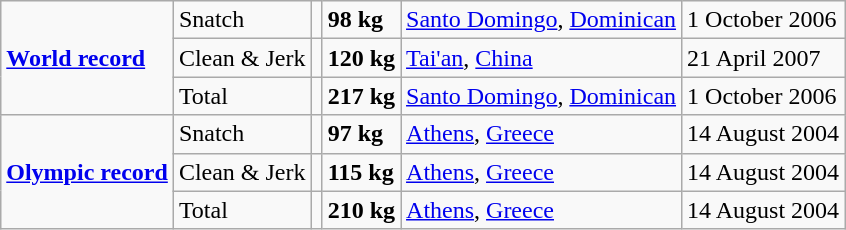<table class="wikitable">
<tr>
<td rowspan=3><strong><a href='#'>World record</a></strong></td>
<td>Snatch</td>
<td></td>
<td><strong>98 kg</strong></td>
<td><a href='#'>Santo Domingo</a>, <a href='#'>Dominican</a></td>
<td>1 October 2006</td>
</tr>
<tr>
<td>Clean & Jerk</td>
<td></td>
<td><strong>120 kg</strong></td>
<td><a href='#'>Tai'an</a>, <a href='#'>China</a></td>
<td>21 April 2007</td>
</tr>
<tr>
<td>Total</td>
<td></td>
<td><strong>217 kg</strong></td>
<td><a href='#'>Santo Domingo</a>, <a href='#'>Dominican</a></td>
<td>1 October 2006</td>
</tr>
<tr>
<td rowspan=3><strong><a href='#'>Olympic record</a></strong></td>
<td>Snatch</td>
<td></td>
<td><strong>97 kg</strong></td>
<td><a href='#'>Athens</a>, <a href='#'>Greece</a></td>
<td>14 August 2004</td>
</tr>
<tr>
<td>Clean & Jerk</td>
<td></td>
<td><strong>115 kg</strong></td>
<td><a href='#'>Athens</a>, <a href='#'>Greece</a></td>
<td>14 August 2004</td>
</tr>
<tr>
<td>Total</td>
<td></td>
<td><strong>210 kg</strong></td>
<td><a href='#'>Athens</a>, <a href='#'>Greece</a></td>
<td>14 August 2004</td>
</tr>
</table>
